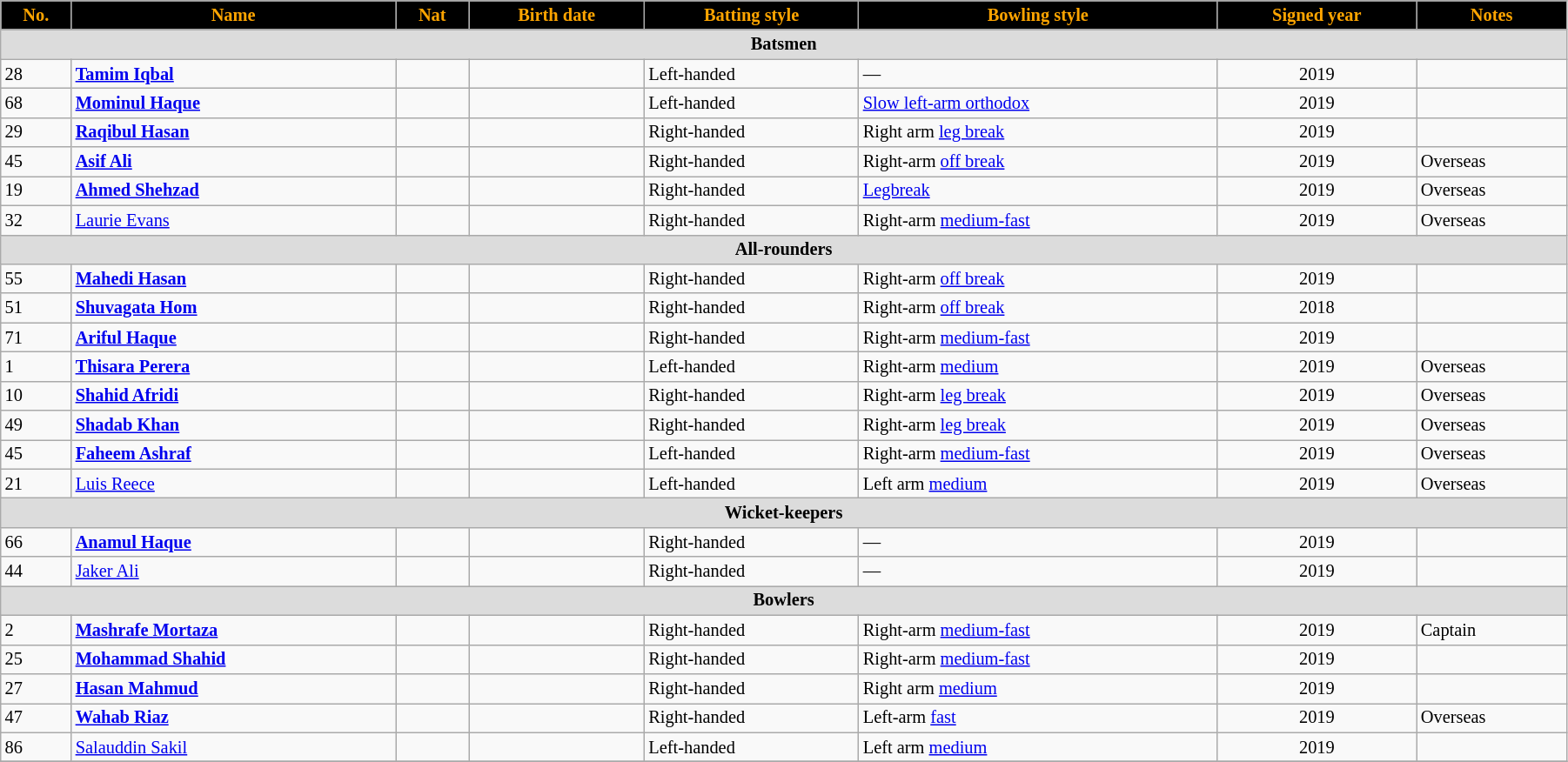<table class="wikitable"  style="font-size:85%; width:95%;">
<tr>
<th style="background:black; color: orange; text-align:center;">No.</th>
<th style="background:black; color: orange; text-align:center;">Name</th>
<th style="background:black; color: orange; text-align:center;">Nat</th>
<th style="background:black; color: orange; text-align:center;">Birth date</th>
<th style="background:black; color: orange; text-align:center;">Batting style</th>
<th style="background:black; color: orange; text-align:center;">Bowling style</th>
<th style="background:black; color: orange; text-align:center;">Signed year</th>
<th style="background:black; color:orange; text-align:center;">Notes</th>
</tr>
<tr>
<th colspan="9"  style="background:#dcdcdc; text-align:center;">Batsmen</th>
</tr>
<tr>
<td>28</td>
<td><strong><a href='#'>Tamim Iqbal</a></strong></td>
<td style="text-align:center"></td>
<td></td>
<td>Left-handed</td>
<td>—</td>
<td style="text-align:center;">2019</td>
<td></td>
</tr>
<tr>
<td>68</td>
<td><strong><a href='#'>Mominul Haque</a></strong></td>
<td style="text-align:center"></td>
<td></td>
<td>Left-handed</td>
<td><a href='#'>Slow left-arm orthodox</a></td>
<td style="text-align:center;">2019</td>
<td></td>
</tr>
<tr>
<td>29</td>
<td><strong><a href='#'>Raqibul Hasan</a></strong></td>
<td style="text-align:center"></td>
<td></td>
<td>Right-handed</td>
<td>Right arm <a href='#'>leg break</a></td>
<td style="text-align:center;">2019</td>
<td></td>
</tr>
<tr>
<td>45</td>
<td><strong><a href='#'>Asif Ali</a></strong></td>
<td style="text-align:center"></td>
<td></td>
<td>Right-handed</td>
<td>Right-arm <a href='#'>off break</a></td>
<td style="text-align:center;">2019</td>
<td>Overseas</td>
</tr>
<tr>
<td>19</td>
<td><strong><a href='#'>Ahmed Shehzad</a></strong></td>
<td style="text-align:center"></td>
<td></td>
<td>Right-handed</td>
<td><a href='#'>Legbreak</a></td>
<td style="text-align:center;">2019</td>
<td>Overseas</td>
</tr>
<tr>
<td>32</td>
<td><a href='#'>Laurie Evans</a></td>
<td style="text-align:center"></td>
<td></td>
<td>Right-handed</td>
<td>Right-arm <a href='#'>medium-fast</a></td>
<td style="text-align:center;">2019</td>
<td>Overseas</td>
</tr>
<tr>
<th colspan="9"  style="background:#dcdcdc; text-align:center;">All-rounders</th>
</tr>
<tr>
<td>55</td>
<td><strong><a href='#'>Mahedi Hasan</a></strong></td>
<td style="text-align:center"></td>
<td></td>
<td>Right-handed</td>
<td>Right-arm <a href='#'>off break</a></td>
<td style="text-align:center;">2019</td>
<td></td>
</tr>
<tr>
<td>51</td>
<td><strong><a href='#'>Shuvagata Hom</a></strong></td>
<td style="text-align:center"></td>
<td></td>
<td>Right-handed</td>
<td>Right-arm <a href='#'>off break</a></td>
<td style="text-align:center;">2018</td>
<td></td>
</tr>
<tr>
<td>71</td>
<td><strong><a href='#'>Ariful Haque</a></strong></td>
<td style="text-align:center"></td>
<td></td>
<td>Right-handed</td>
<td>Right-arm <a href='#'>medium-fast</a></td>
<td style="text-align:center;">2019</td>
<td></td>
</tr>
<tr>
<td>1</td>
<td><strong><a href='#'>Thisara Perera</a></strong></td>
<td style="text-align:center"></td>
<td></td>
<td>Left-handed</td>
<td>Right-arm <a href='#'>medium</a></td>
<td style="text-align:center;">2019</td>
<td>Overseas</td>
</tr>
<tr>
<td>10</td>
<td><strong><a href='#'>Shahid Afridi</a></strong></td>
<td style="text-align:center"></td>
<td></td>
<td>Right-handed</td>
<td>Right-arm <a href='#'>leg break</a></td>
<td style="text-align:center;">2019</td>
<td>Overseas</td>
</tr>
<tr>
<td>49</td>
<td><strong><a href='#'>Shadab Khan</a></strong></td>
<td style="text-align:center"></td>
<td></td>
<td>Right-handed</td>
<td>Right-arm <a href='#'>leg break</a></td>
<td style="text-align:center;">2019</td>
<td>Overseas</td>
</tr>
<tr>
<td>45</td>
<td><strong><a href='#'>Faheem Ashraf</a></strong></td>
<td style="text-align:center"></td>
<td></td>
<td>Left-handed</td>
<td>Right-arm <a href='#'>medium-fast</a></td>
<td style="text-align:center;">2019</td>
<td>Overseas</td>
</tr>
<tr>
<td>21</td>
<td><a href='#'>Luis Reece</a></td>
<td style="text-align:center"></td>
<td></td>
<td>Left-handed</td>
<td>Left arm <a href='#'>medium</a></td>
<td style="text-align:center;">2019</td>
<td>Overseas</td>
</tr>
<tr>
<th colspan="9"  style="background:#dcdcdc; text-align:center;">Wicket-keepers</th>
</tr>
<tr>
<td>66</td>
<td><strong><a href='#'>Anamul Haque</a></strong></td>
<td style="text-align:center"></td>
<td></td>
<td>Right-handed</td>
<td>—</td>
<td style="text-align:center;">2019</td>
<td></td>
</tr>
<tr>
<td>44</td>
<td><a href='#'>Jaker Ali</a></td>
<td style="text-align:center"></td>
<td></td>
<td>Right-handed</td>
<td>—</td>
<td style="text-align:center;">2019</td>
<td></td>
</tr>
<tr>
<th colspan="9" style="background:#dcdcdc;">Bowlers</th>
</tr>
<tr>
<td>2</td>
<td><strong><a href='#'>Mashrafe Mortaza</a></strong></td>
<td style="text-align:center"></td>
<td></td>
<td>Right-handed</td>
<td>Right-arm <a href='#'>medium-fast</a></td>
<td style="text-align:center;">2019</td>
<td>Captain</td>
</tr>
<tr>
<td>25</td>
<td><strong><a href='#'>Mohammad Shahid</a></strong></td>
<td style="text-align:center"></td>
<td></td>
<td>Right-handed</td>
<td>Right-arm <a href='#'>medium-fast</a></td>
<td style="text-align:center;">2019</td>
<td></td>
</tr>
<tr>
<td>27</td>
<td><strong><a href='#'>Hasan Mahmud</a></strong></td>
<td style="text-align:center"></td>
<td></td>
<td>Right-handed</td>
<td>Right arm <a href='#'>medium</a></td>
<td style="text-align:center;">2019</td>
<td></td>
</tr>
<tr>
<td>47</td>
<td><strong><a href='#'>Wahab Riaz</a></strong></td>
<td style="text-align:center"></td>
<td></td>
<td>Right-handed</td>
<td>Left-arm <a href='#'>fast</a></td>
<td style="text-align:center;">2019</td>
<td>Overseas</td>
</tr>
<tr>
<td>86</td>
<td><a href='#'>Salauddin Sakil</a></td>
<td style="text-align:center"></td>
<td></td>
<td>Left-handed</td>
<td>Left arm <a href='#'>medium</a></td>
<td style="text-align:center;">2019</td>
<td></td>
</tr>
<tr>
</tr>
</table>
